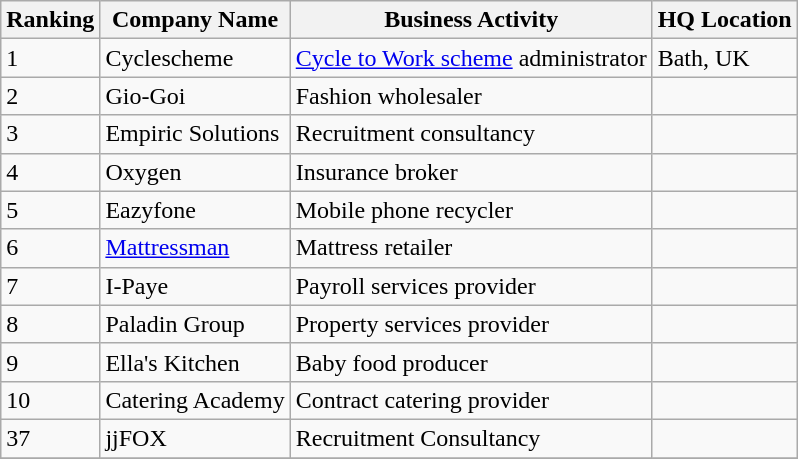<table class="wikitable sortable">
<tr>
<th>Ranking</th>
<th>Company Name</th>
<th>Business Activity</th>
<th>HQ Location</th>
</tr>
<tr>
<td>1</td>
<td>Cyclescheme</td>
<td><a href='#'>Cycle to Work scheme</a> administrator</td>
<td>Bath, UK</td>
</tr>
<tr>
<td>2</td>
<td>Gio-Goi</td>
<td>Fashion wholesaler</td>
<td></td>
</tr>
<tr>
<td>3</td>
<td>Empiric Solutions</td>
<td>Recruitment consultancy</td>
<td></td>
</tr>
<tr>
<td>4</td>
<td>Oxygen</td>
<td>Insurance broker</td>
<td></td>
</tr>
<tr>
<td>5</td>
<td>Eazyfone</td>
<td>Mobile phone recycler</td>
<td></td>
</tr>
<tr>
<td>6</td>
<td><a href='#'>Mattressman</a></td>
<td>Mattress retailer</td>
<td></td>
</tr>
<tr>
<td>7</td>
<td>I-Paye</td>
<td>Payroll services provider</td>
<td></td>
</tr>
<tr>
<td>8</td>
<td>Paladin Group</td>
<td>Property services provider</td>
<td></td>
</tr>
<tr>
<td>9</td>
<td>Ella's Kitchen</td>
<td>Baby food producer</td>
<td></td>
</tr>
<tr>
<td>10</td>
<td>Catering Academy</td>
<td>Contract catering provider</td>
<td></td>
</tr>
<tr>
<td>37</td>
<td>jjFOX</td>
<td>Recruitment Consultancy</td>
<td></td>
</tr>
<tr>
</tr>
</table>
